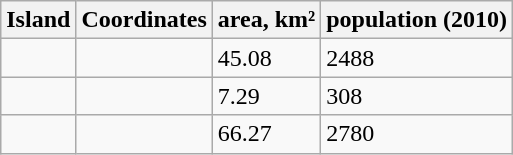<table class="wikitable sortable">
<tr>
<th>Island</th>
<th>Coordinates</th>
<th>area, km²</th>
<th>population (2010)</th>
</tr>
<tr>
<td></td>
<td></td>
<td>45.08</td>
<td>2488</td>
</tr>
<tr>
<td></td>
<td></td>
<td>7.29</td>
<td>308</td>
</tr>
<tr>
<td></td>
<td></td>
<td>66.27</td>
<td>2780</td>
</tr>
</table>
